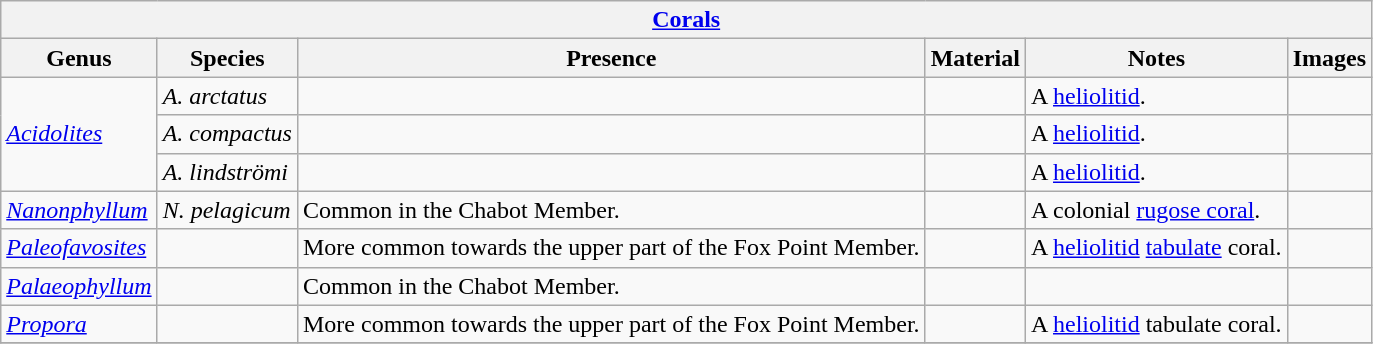<table class="wikitable" align="center">
<tr>
<th colspan="6" align="center"><strong><a href='#'>Corals</a></strong></th>
</tr>
<tr>
<th>Genus</th>
<th>Species</th>
<th>Presence</th>
<th><strong>Material</strong></th>
<th>Notes</th>
<th>Images</th>
</tr>
<tr>
<td rowspan=3><em><a href='#'>Acidolites</a></em></td>
<td><em>A. arctatus</em></td>
<td></td>
<td></td>
<td>A <a href='#'>heliolitid</a>.</td>
<td></td>
</tr>
<tr>
<td><em>A. compactus</em></td>
<td></td>
<td></td>
<td>A <a href='#'>heliolitid</a>.</td>
<td></td>
</tr>
<tr>
<td><em>A. lindströmi</em></td>
<td></td>
<td></td>
<td>A <a href='#'>heliolitid</a>.</td>
<td></td>
</tr>
<tr>
<td><em><a href='#'>Nanonphyllum</a></em></td>
<td><em>N. pelagicum</em></td>
<td>Common in the Chabot Member.</td>
<td></td>
<td>A colonial <a href='#'>rugose coral</a>.</td>
<td></td>
</tr>
<tr>
<td><em><a href='#'>Paleofavosites</a></em></td>
<td></td>
<td>More common towards the upper part of the Fox Point Member.</td>
<td></td>
<td>A <a href='#'>heliolitid</a> <a href='#'>tabulate</a> coral.</td>
<td></td>
</tr>
<tr>
<td><em><a href='#'>Palaeophyllum</a></em></td>
<td></td>
<td>Common in the Chabot Member.</td>
<td></td>
<td></td>
<td></td>
</tr>
<tr>
<td><em><a href='#'>Propora</a></em></td>
<td></td>
<td>More common towards the upper part of the Fox Point Member.</td>
<td></td>
<td>A <a href='#'>heliolitid</a> tabulate coral.</td>
<td></td>
</tr>
<tr>
</tr>
</table>
